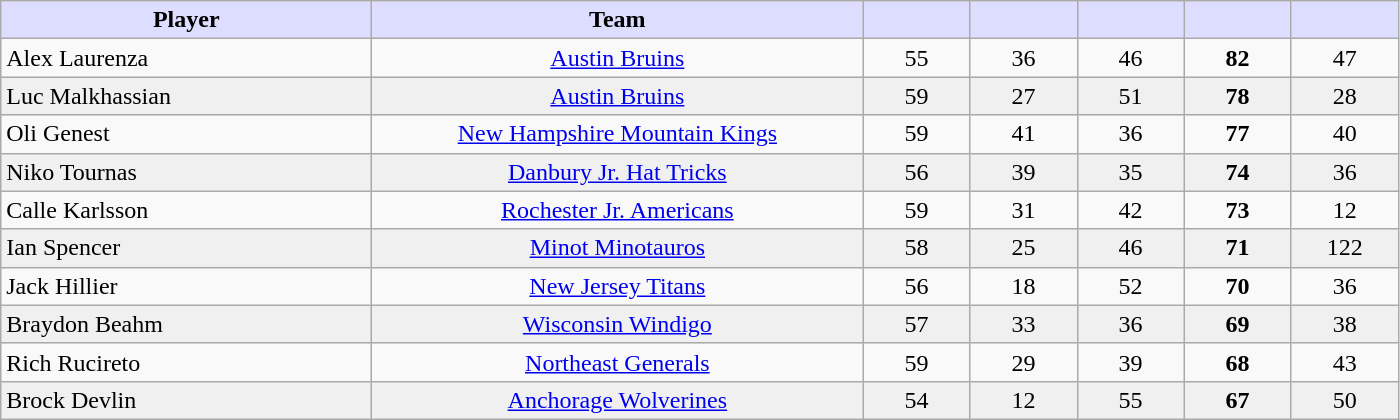<table class="wikitable sortable" style="text-align: center">
<tr>
<th style="background:#ddf; width: 15em;">Player</th>
<th style="background:#ddf; width: 20em;">Team</th>
<th style="background:#ddf; width: 4em;"></th>
<th style="background:#ddf; width: 4em;"></th>
<th style="background:#ddf; width: 4em;"></th>
<th style="background:#ddf; width: 4em;"></th>
<th style="background:#ddf; width: 4em;"></th>
</tr>
<tr>
<td align=left>Alex Laurenza</td>
<td><a href='#'>Austin Bruins</a></td>
<td>55</td>
<td>36</td>
<td>46</td>
<td><strong>82</strong></td>
<td>47</td>
</tr>
<tr bgcolor=f0f0f0>
<td align=left>Luc Malkhassian</td>
<td><a href='#'>Austin Bruins</a></td>
<td>59</td>
<td>27</td>
<td>51</td>
<td><strong>78</strong></td>
<td>28</td>
</tr>
<tr>
<td align=left>Oli Genest</td>
<td><a href='#'>New Hampshire Mountain Kings</a></td>
<td>59</td>
<td>41</td>
<td>36</td>
<td><strong>77</strong></td>
<td>40</td>
</tr>
<tr bgcolor=f0f0f0>
<td align=left>Niko Tournas</td>
<td><a href='#'>Danbury Jr. Hat Tricks</a></td>
<td>56</td>
<td>39</td>
<td>35</td>
<td><strong>74</strong></td>
<td>36</td>
</tr>
<tr>
<td align=left>Calle Karlsson</td>
<td><a href='#'>Rochester Jr. Americans</a></td>
<td>59</td>
<td>31</td>
<td>42</td>
<td><strong>73</strong></td>
<td>12</td>
</tr>
<tr bgcolor=f0f0f0>
<td align=left>Ian Spencer</td>
<td><a href='#'>Minot Minotauros</a></td>
<td>58</td>
<td>25</td>
<td>46</td>
<td><strong>71</strong></td>
<td>122</td>
</tr>
<tr>
<td align=left>Jack Hillier</td>
<td><a href='#'>New Jersey Titans</a></td>
<td>56</td>
<td>18</td>
<td>52</td>
<td><strong>70</strong></td>
<td>36</td>
</tr>
<tr bgcolor=f0f0f0>
<td align=left>Braydon Beahm</td>
<td><a href='#'>Wisconsin Windigo</a></td>
<td>57</td>
<td>33</td>
<td>36</td>
<td><strong>69</strong></td>
<td>38</td>
</tr>
<tr>
<td align=left>Rich Rucireto</td>
<td><a href='#'>Northeast Generals</a></td>
<td>59</td>
<td>29</td>
<td>39</td>
<td><strong>68</strong></td>
<td>43</td>
</tr>
<tr bgcolor=f0f0f0>
<td align=left>Brock Devlin</td>
<td><a href='#'>Anchorage Wolverines</a></td>
<td>54</td>
<td>12</td>
<td>55</td>
<td><strong>67</strong></td>
<td>50</td>
</tr>
</table>
